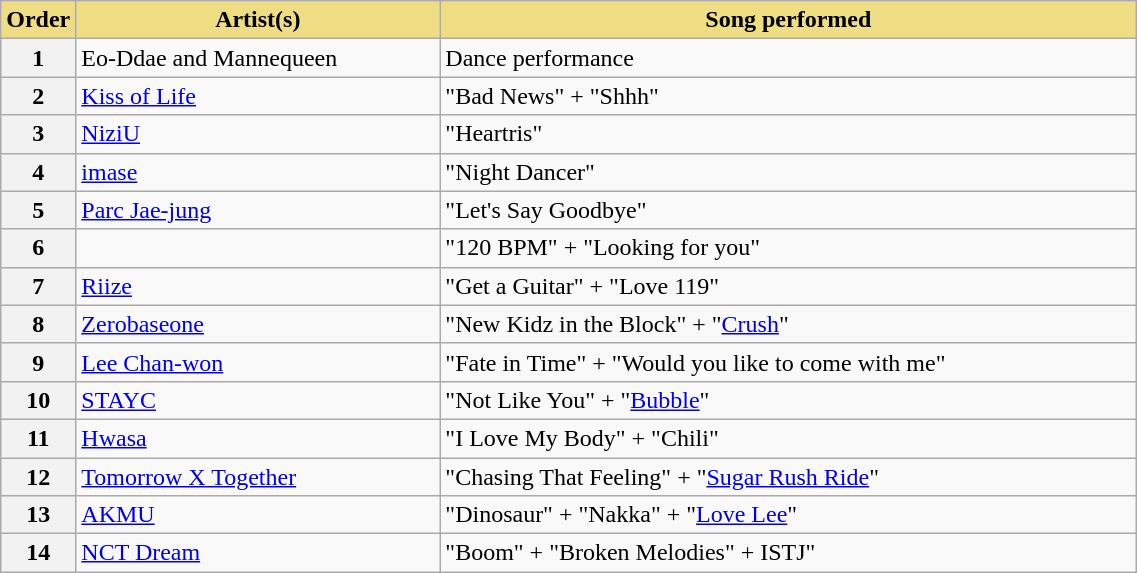<table class="wikitable plainrowheaders" style="width:60%">
<tr>
<th scope="col" style="background:#EEDD82; width:2%">Order</th>
<th scope="col" style="background:#EEDD82">Artist(s)</th>
<th scope="col" style="background:#EEDD82">Song performed</th>
</tr>
<tr>
<th scope="row">1</th>
<td>Eo-Ddae and Mannequeen</td>
<td>Dance performance</td>
</tr>
<tr>
<th scope="row">2</th>
<td><a href='#'>Kiss of Life</a></td>
<td>"Bad News" + "Shhh"</td>
</tr>
<tr>
<th scope="row">3</th>
<td><a href='#'>NiziU</a></td>
<td>"Heartris"</td>
</tr>
<tr>
<th scope="row">4</th>
<td><a href='#'>imase</a></td>
<td>"Night Dancer"</td>
</tr>
<tr>
<th scope="row">5</th>
<td><a href='#'>Parc Jae-jung</a></td>
<td>"Let's Say Goodbye"</td>
</tr>
<tr>
<th scope="row">6</th>
<td></td>
<td>"120 BPM" + "Looking for you"</td>
</tr>
<tr>
<th scope="row">7</th>
<td><a href='#'>Riize</a></td>
<td>"Get a Guitar" + "Love 119"</td>
</tr>
<tr>
<th scope="row">8</th>
<td><a href='#'>Zerobaseone</a></td>
<td>"New Kidz in the Block" + "<a href='#'>Crush</a>"</td>
</tr>
<tr>
<th scope="row">9</th>
<td><a href='#'>Lee Chan-won</a></td>
<td>"Fate in Time" + "Would you like to come with me"</td>
</tr>
<tr>
<th scope="row">10</th>
<td><a href='#'>STAYC</a></td>
<td>"Not Like You" + "<a href='#'>Bubble</a>"</td>
</tr>
<tr>
<th scope="row">11</th>
<td><a href='#'>Hwasa</a></td>
<td>"I Love My Body" + "Chili"</td>
</tr>
<tr>
<th scope="row">12</th>
<td><a href='#'>Tomorrow X Together</a></td>
<td>"Chasing That Feeling" + "<a href='#'>Sugar Rush Ride</a>"</td>
</tr>
<tr>
<th scope="row">13</th>
<td><a href='#'>AKMU</a></td>
<td>"Dinosaur" + "Nakka" + "<a href='#'>Love Lee</a>"</td>
</tr>
<tr>
<th scope="row">14</th>
<td><a href='#'>NCT Dream</a></td>
<td>"Boom" + "Broken Melodies" + ISTJ"</td>
</tr>
</table>
